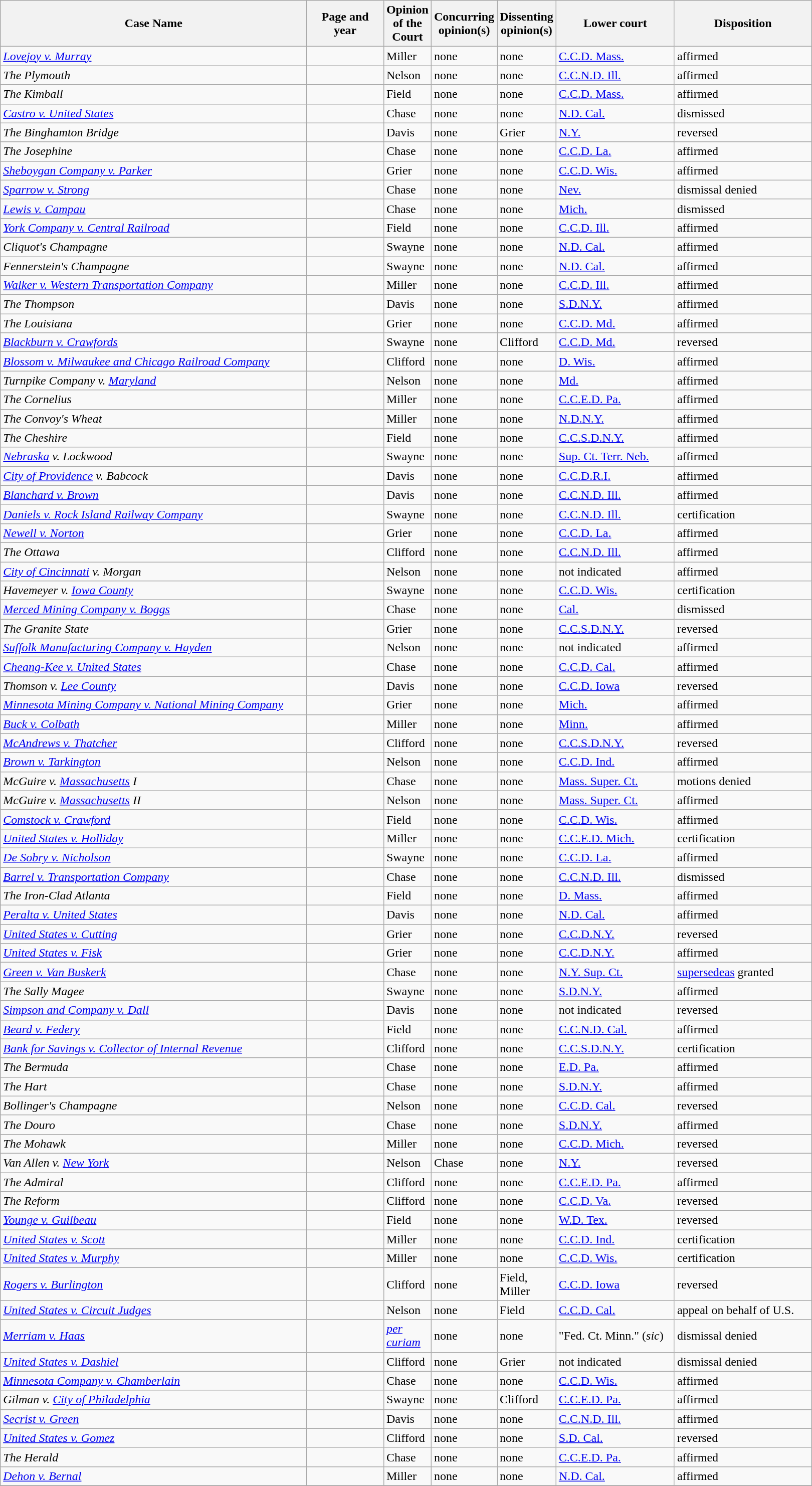<table class="wikitable sortable">
<tr>
<th scope="col" style="width: 400px;">Case Name</th>
<th scope="col" style="width: 95px;">Page and year</th>
<th scope="col" style="width: 10px;">Opinion of the Court</th>
<th scope="col" style="width: 10px;">Concurring opinion(s)</th>
<th scope="col" style="width: 10px;">Dissenting opinion(s)</th>
<th scope="col" style="width: 150px;">Lower court</th>
<th scope="col" style="width: 175px;">Disposition</th>
</tr>
<tr>
<td><em><a href='#'>Lovejoy v. Murray</a></em></td>
<td align="right"></td>
<td>Miller</td>
<td>none</td>
<td>none</td>
<td><a href='#'>C.C.D. Mass.</a></td>
<td>affirmed</td>
</tr>
<tr>
<td><em>The Plymouth</em></td>
<td align="right"></td>
<td>Nelson</td>
<td>none</td>
<td>none</td>
<td><a href='#'>C.C.N.D. Ill.</a></td>
<td>affirmed</td>
</tr>
<tr>
<td><em>The Kimball</em></td>
<td align="right"></td>
<td>Field</td>
<td>none</td>
<td>none</td>
<td><a href='#'>C.C.D. Mass.</a></td>
<td>affirmed</td>
</tr>
<tr>
<td><em><a href='#'>Castro v. United States</a></em></td>
<td align="right"></td>
<td>Chase</td>
<td>none</td>
<td>none</td>
<td><a href='#'>N.D. Cal.</a></td>
<td>dismissed</td>
</tr>
<tr>
<td><em>The Binghamton Bridge</em></td>
<td align="right"></td>
<td>Davis</td>
<td>none</td>
<td>Grier</td>
<td><a href='#'>N.Y.</a></td>
<td>reversed</td>
</tr>
<tr>
<td><em>The Josephine</em></td>
<td align="right"></td>
<td>Chase</td>
<td>none</td>
<td>none</td>
<td><a href='#'>C.C.D. La.</a></td>
<td>affirmed</td>
</tr>
<tr>
<td><em><a href='#'>Sheboygan Company v. Parker</a></em></td>
<td align="right"></td>
<td>Grier</td>
<td>none</td>
<td>none</td>
<td><a href='#'>C.C.D. Wis.</a></td>
<td>affirmed</td>
</tr>
<tr>
<td><em><a href='#'>Sparrow v. Strong</a></em></td>
<td align="right"></td>
<td>Chase</td>
<td>none</td>
<td>none</td>
<td><a href='#'>Nev.</a></td>
<td>dismissal denied</td>
</tr>
<tr>
<td><em><a href='#'>Lewis v. Campau</a></em></td>
<td align="right"></td>
<td>Chase</td>
<td>none</td>
<td>none</td>
<td><a href='#'>Mich.</a></td>
<td>dismissed</td>
</tr>
<tr>
<td><em><a href='#'>York Company v. Central Railroad</a></em></td>
<td align="right"></td>
<td>Field</td>
<td>none</td>
<td>none</td>
<td><a href='#'>C.C.D. Ill.</a></td>
<td>affirmed</td>
</tr>
<tr>
<td><em>Cliquot's Champagne</em></td>
<td align="right"></td>
<td>Swayne</td>
<td>none</td>
<td>none</td>
<td><a href='#'>N.D. Cal.</a></td>
<td>affirmed</td>
</tr>
<tr>
<td><em>Fennerstein's Champagne</em></td>
<td align="right"></td>
<td>Swayne</td>
<td>none</td>
<td>none</td>
<td><a href='#'>N.D. Cal.</a></td>
<td>affirmed</td>
</tr>
<tr>
<td><em><a href='#'>Walker v. Western Transportation Company</a></em></td>
<td align="right"></td>
<td>Miller</td>
<td>none</td>
<td>none</td>
<td><a href='#'>C.C.D. Ill.</a></td>
<td>affirmed</td>
</tr>
<tr>
<td><em>The Thompson</em></td>
<td align="right"></td>
<td>Davis</td>
<td>none</td>
<td>none</td>
<td><a href='#'>S.D.N.Y.</a></td>
<td>affirmed</td>
</tr>
<tr>
<td><em>The Louisiana</em></td>
<td align="right"></td>
<td>Grier</td>
<td>none</td>
<td>none</td>
<td><a href='#'>C.C.D. Md.</a></td>
<td>affirmed</td>
</tr>
<tr>
<td><em><a href='#'>Blackburn v. Crawfords</a></em></td>
<td align="right"></td>
<td>Swayne</td>
<td>none</td>
<td>Clifford</td>
<td><a href='#'>C.C.D. Md.</a></td>
<td>reversed</td>
</tr>
<tr>
<td><em><a href='#'>Blossom v. Milwaukee and Chicago Railroad Company</a></em></td>
<td align="right"></td>
<td>Clifford</td>
<td>none</td>
<td>none</td>
<td><a href='#'>D. Wis.</a></td>
<td>affirmed</td>
</tr>
<tr>
<td><em>Turnpike Company v. <a href='#'>Maryland</a></em></td>
<td align="right"></td>
<td>Nelson</td>
<td>none</td>
<td>none</td>
<td><a href='#'>Md.</a></td>
<td>affirmed</td>
</tr>
<tr>
<td><em>The Cornelius</em></td>
<td align="right"></td>
<td>Miller</td>
<td>none</td>
<td>none</td>
<td><a href='#'>C.C.E.D. Pa.</a></td>
<td>affirmed</td>
</tr>
<tr>
<td><em>The Convoy's Wheat</em></td>
<td align="right"></td>
<td>Miller</td>
<td>none</td>
<td>none</td>
<td><a href='#'>N.D.N.Y.</a></td>
<td>affirmed</td>
</tr>
<tr>
<td><em>The Cheshire</em></td>
<td align="right"></td>
<td>Field</td>
<td>none</td>
<td>none</td>
<td><a href='#'>C.C.S.D.N.Y.</a></td>
<td>affirmed</td>
</tr>
<tr>
<td><em><a href='#'>Nebraska</a> v. Lockwood</em></td>
<td align="right"></td>
<td>Swayne</td>
<td>none</td>
<td>none</td>
<td><a href='#'>Sup. Ct. Terr. Neb.</a></td>
<td>affirmed</td>
</tr>
<tr>
<td><em><a href='#'>City of Providence</a> v. Babcock</em></td>
<td align="right"></td>
<td>Davis</td>
<td>none</td>
<td>none</td>
<td><a href='#'>C.C.D.R.I.</a></td>
<td>affirmed</td>
</tr>
<tr>
<td><em><a href='#'>Blanchard v. Brown</a></em></td>
<td align="right"></td>
<td>Davis</td>
<td>none</td>
<td>none</td>
<td><a href='#'>C.C.N.D. Ill.</a></td>
<td>affirmed</td>
</tr>
<tr>
<td><em><a href='#'>Daniels v. Rock Island Railway Company</a></em></td>
<td align="right"></td>
<td>Swayne</td>
<td>none</td>
<td>none</td>
<td><a href='#'>C.C.N.D. Ill.</a></td>
<td>certification</td>
</tr>
<tr>
<td><em><a href='#'>Newell v. Norton</a></em></td>
<td align="right"></td>
<td>Grier</td>
<td>none</td>
<td>none</td>
<td><a href='#'>C.C.D. La.</a></td>
<td>affirmed</td>
</tr>
<tr>
<td><em>The Ottawa</em></td>
<td align="right"></td>
<td>Clifford</td>
<td>none</td>
<td>none</td>
<td><a href='#'>C.C.N.D. Ill.</a></td>
<td>affirmed</td>
</tr>
<tr>
<td><em><a href='#'>City of Cincinnati</a> v. Morgan</em></td>
<td align="right"></td>
<td>Nelson</td>
<td>none</td>
<td>none</td>
<td>not indicated</td>
<td>affirmed</td>
</tr>
<tr>
<td><em>Havemeyer v. <a href='#'>Iowa County</a></em></td>
<td align="right"></td>
<td>Swayne</td>
<td>none</td>
<td>none</td>
<td><a href='#'>C.C.D. Wis.</a></td>
<td>certification</td>
</tr>
<tr>
<td><em><a href='#'>Merced Mining Company v. Boggs</a></em></td>
<td align="right"></td>
<td>Chase</td>
<td>none</td>
<td>none</td>
<td><a href='#'>Cal.</a></td>
<td>dismissed</td>
</tr>
<tr>
<td><em>The Granite State</em></td>
<td align="right"></td>
<td>Grier</td>
<td>none</td>
<td>none</td>
<td><a href='#'>C.C.S.D.N.Y.</a></td>
<td>reversed</td>
</tr>
<tr>
<td><em><a href='#'>Suffolk Manufacturing Company v. Hayden</a></em></td>
<td align="right"></td>
<td>Nelson</td>
<td>none</td>
<td>none</td>
<td>not indicated</td>
<td>affirmed</td>
</tr>
<tr>
<td><em><a href='#'>Cheang-Kee v. United States</a></em></td>
<td align="right"></td>
<td>Chase</td>
<td>none</td>
<td>none</td>
<td><a href='#'>C.C.D. Cal.</a></td>
<td>affirmed</td>
</tr>
<tr>
<td><em>Thomson v. <a href='#'>Lee County</a></em></td>
<td align="right"></td>
<td>Davis</td>
<td>none</td>
<td>none</td>
<td><a href='#'>C.C.D. Iowa</a></td>
<td>reversed</td>
</tr>
<tr>
<td><em><a href='#'>Minnesota Mining Company v. National Mining Company</a></em></td>
<td align="right"></td>
<td>Grier</td>
<td>none</td>
<td>none</td>
<td><a href='#'>Mich.</a></td>
<td>affirmed</td>
</tr>
<tr>
<td><em><a href='#'>Buck v. Colbath</a></em></td>
<td align="right"></td>
<td>Miller</td>
<td>none</td>
<td>none</td>
<td><a href='#'>Minn.</a></td>
<td>affirmed</td>
</tr>
<tr>
<td><em><a href='#'>McAndrews v. Thatcher</a></em></td>
<td align="right"></td>
<td>Clifford</td>
<td>none</td>
<td>none</td>
<td><a href='#'>C.C.S.D.N.Y.</a></td>
<td>reversed</td>
</tr>
<tr>
<td><em><a href='#'>Brown v. Tarkington</a></em></td>
<td align="right"></td>
<td>Nelson</td>
<td>none</td>
<td>none</td>
<td><a href='#'>C.C.D. Ind.</a></td>
<td>affirmed</td>
</tr>
<tr>
<td><em>McGuire v. <a href='#'>Massachusetts</a> I</em></td>
<td align="right"></td>
<td>Chase</td>
<td>none</td>
<td>none</td>
<td><a href='#'>Mass. Super. Ct.</a></td>
<td>motions denied</td>
</tr>
<tr>
<td><em>McGuire v. <a href='#'>Massachusetts</a> II</em></td>
<td align="right"></td>
<td>Nelson</td>
<td>none</td>
<td>none</td>
<td><a href='#'>Mass. Super. Ct.</a></td>
<td>affirmed</td>
</tr>
<tr>
<td><em><a href='#'>Comstock v. Crawford</a></em></td>
<td align="right"></td>
<td>Field</td>
<td>none</td>
<td>none</td>
<td><a href='#'>C.C.D. Wis.</a></td>
<td>affirmed</td>
</tr>
<tr>
<td><em><a href='#'>United States v. Holliday</a></em></td>
<td align="right"></td>
<td>Miller</td>
<td>none</td>
<td>none</td>
<td><a href='#'>C.C.E.D. Mich.</a></td>
<td>certification</td>
</tr>
<tr>
<td><em><a href='#'>De Sobry v. Nicholson</a></em></td>
<td align="right"></td>
<td>Swayne</td>
<td>none</td>
<td>none</td>
<td><a href='#'>C.C.D. La.</a></td>
<td>affirmed</td>
</tr>
<tr>
<td><em><a href='#'>Barrel v. Transportation Company</a></em></td>
<td align="right"></td>
<td>Chase</td>
<td>none</td>
<td>none</td>
<td><a href='#'>C.C.N.D. Ill.</a></td>
<td>dismissed</td>
</tr>
<tr>
<td><em>The Iron-Clad Atlanta</em></td>
<td align="right"></td>
<td>Field</td>
<td>none</td>
<td>none</td>
<td><a href='#'>D. Mass.</a></td>
<td>affirmed</td>
</tr>
<tr>
<td><em><a href='#'>Peralta v. United States</a></em></td>
<td align="right"></td>
<td>Davis</td>
<td>none</td>
<td>none</td>
<td><a href='#'>N.D. Cal.</a></td>
<td>affirmed</td>
</tr>
<tr>
<td><em><a href='#'>United States v. Cutting</a></em></td>
<td align="right"></td>
<td>Grier</td>
<td>none</td>
<td>none</td>
<td><a href='#'>C.C.D.N.Y.</a></td>
<td>reversed</td>
</tr>
<tr>
<td><em><a href='#'>United States v. Fisk</a></em></td>
<td align="right"></td>
<td>Grier</td>
<td>none</td>
<td>none</td>
<td><a href='#'>C.C.D.N.Y.</a></td>
<td>affirmed</td>
</tr>
<tr>
<td><em><a href='#'>Green v. Van Buskerk</a></em></td>
<td align="right"></td>
<td>Chase</td>
<td>none</td>
<td>none</td>
<td><a href='#'>N.Y. Sup. Ct.</a></td>
<td><a href='#'>supersedeas</a> granted</td>
</tr>
<tr>
<td><em>The Sally Magee</em></td>
<td align="right"></td>
<td>Swayne</td>
<td>none</td>
<td>none</td>
<td><a href='#'>S.D.N.Y.</a></td>
<td>affirmed</td>
</tr>
<tr>
<td><em><a href='#'>Simpson and Company v. Dall</a></em></td>
<td align="right"></td>
<td>Davis</td>
<td>none</td>
<td>none</td>
<td>not indicated</td>
<td>reversed</td>
</tr>
<tr>
<td><em><a href='#'>Beard v. Federy</a></em></td>
<td align="right"></td>
<td>Field</td>
<td>none</td>
<td>none</td>
<td><a href='#'>C.C.N.D. Cal.</a></td>
<td>affirmed</td>
</tr>
<tr>
<td><em><a href='#'>Bank for Savings v. Collector of Internal Revenue</a></em></td>
<td align="right"></td>
<td>Clifford</td>
<td>none</td>
<td>none</td>
<td><a href='#'>C.C.S.D.N.Y.</a></td>
<td>certification</td>
</tr>
<tr>
<td><em>The Bermuda</em></td>
<td align="right"></td>
<td>Chase</td>
<td>none</td>
<td>none</td>
<td><a href='#'>E.D. Pa.</a></td>
<td>affirmed</td>
</tr>
<tr>
<td><em>The Hart</em></td>
<td align="right"></td>
<td>Chase</td>
<td>none</td>
<td>none</td>
<td><a href='#'>S.D.N.Y.</a></td>
<td>affirmed</td>
</tr>
<tr>
<td><em>Bollinger's Champagne</em></td>
<td align="right"></td>
<td>Nelson</td>
<td>none</td>
<td>none</td>
<td><a href='#'>C.C.D. Cal.</a></td>
<td>reversed</td>
</tr>
<tr>
<td><em>The Douro</em></td>
<td align="right"></td>
<td>Chase</td>
<td>none</td>
<td>none</td>
<td><a href='#'>S.D.N.Y.</a></td>
<td>affirmed</td>
</tr>
<tr>
<td><em>The Mohawk</em></td>
<td align="right"></td>
<td>Miller</td>
<td>none</td>
<td>none</td>
<td><a href='#'>C.C.D. Mich.</a></td>
<td>reversed</td>
</tr>
<tr>
<td><em>Van Allen v. <a href='#'>New York</a></em></td>
<td align="right"></td>
<td>Nelson</td>
<td>Chase</td>
<td>none</td>
<td><a href='#'>N.Y.</a></td>
<td>reversed</td>
</tr>
<tr>
<td><em>The Admiral</em></td>
<td align="right"></td>
<td>Clifford</td>
<td>none</td>
<td>none</td>
<td><a href='#'>C.C.E.D. Pa.</a></td>
<td>affirmed</td>
</tr>
<tr>
<td><em>The Reform</em></td>
<td align="right"></td>
<td>Clifford</td>
<td>none</td>
<td>none</td>
<td><a href='#'>C.C.D. Va.</a></td>
<td>reversed</td>
</tr>
<tr>
<td><em><a href='#'>Younge v. Guilbeau</a></em></td>
<td align="right"></td>
<td>Field</td>
<td>none</td>
<td>none</td>
<td><a href='#'>W.D. Tex.</a></td>
<td>reversed</td>
</tr>
<tr>
<td><em><a href='#'>United States v. Scott</a></em></td>
<td align="right"></td>
<td>Miller</td>
<td>none</td>
<td>none</td>
<td><a href='#'>C.C.D. Ind.</a></td>
<td>certification</td>
</tr>
<tr>
<td><em><a href='#'>United States v. Murphy</a></em></td>
<td align="right"></td>
<td>Miller</td>
<td>none</td>
<td>none</td>
<td><a href='#'>C.C.D. Wis.</a></td>
<td>certification</td>
</tr>
<tr>
<td><em><a href='#'>Rogers v. Burlington</a></em></td>
<td align="right"></td>
<td>Clifford</td>
<td>none</td>
<td>Field, Miller</td>
<td><a href='#'>C.C.D. Iowa</a></td>
<td>reversed</td>
</tr>
<tr>
<td><em><a href='#'>United States v. Circuit Judges</a></em></td>
<td align="right"></td>
<td>Nelson</td>
<td>none</td>
<td>Field</td>
<td><a href='#'>C.C.D. Cal.</a></td>
<td>appeal on behalf of U.S.</td>
</tr>
<tr>
<td><em><a href='#'>Merriam v. Haas</a></em></td>
<td align="right"></td>
<td><em><a href='#'>per curiam</a></em></td>
<td>none</td>
<td>none</td>
<td>"Fed. Ct. Minn." (<em>sic</em>)</td>
<td>dismissal denied</td>
</tr>
<tr>
<td><em><a href='#'>United States v. Dashiel</a></em></td>
<td align="right"></td>
<td>Clifford</td>
<td>none</td>
<td>Grier</td>
<td>not indicated</td>
<td>dismissal denied</td>
</tr>
<tr>
<td><em><a href='#'>Minnesota Company v. Chamberlain</a></em></td>
<td align="right"></td>
<td>Chase</td>
<td>none</td>
<td>none</td>
<td><a href='#'>C.C.D. Wis.</a></td>
<td>affirmed</td>
</tr>
<tr>
<td><em>Gilman v. <a href='#'>City of Philadelphia</a></em></td>
<td align="right"></td>
<td>Swayne</td>
<td>none</td>
<td>Clifford</td>
<td><a href='#'>C.C.E.D. Pa.</a></td>
<td>affirmed</td>
</tr>
<tr>
<td><em><a href='#'>Secrist v. Green</a></em></td>
<td align="right"></td>
<td>Davis</td>
<td>none</td>
<td>none</td>
<td><a href='#'>C.C.N.D. Ill.</a></td>
<td>affirmed</td>
</tr>
<tr>
<td><em><a href='#'>United States v. Gomez</a></em></td>
<td align="right"></td>
<td>Clifford</td>
<td>none</td>
<td>none</td>
<td><a href='#'>S.D. Cal.</a></td>
<td>reversed</td>
</tr>
<tr>
<td><em>The Herald</em></td>
<td align="right"></td>
<td>Chase</td>
<td>none</td>
<td>none</td>
<td><a href='#'>C.C.E.D. Pa.</a></td>
<td>affirmed</td>
</tr>
<tr>
<td><em><a href='#'>Dehon v. Bernal</a></em></td>
<td align="right"></td>
<td>Miller</td>
<td>none</td>
<td>none</td>
<td><a href='#'>N.D. Cal.</a></td>
<td>affirmed</td>
</tr>
<tr>
</tr>
</table>
